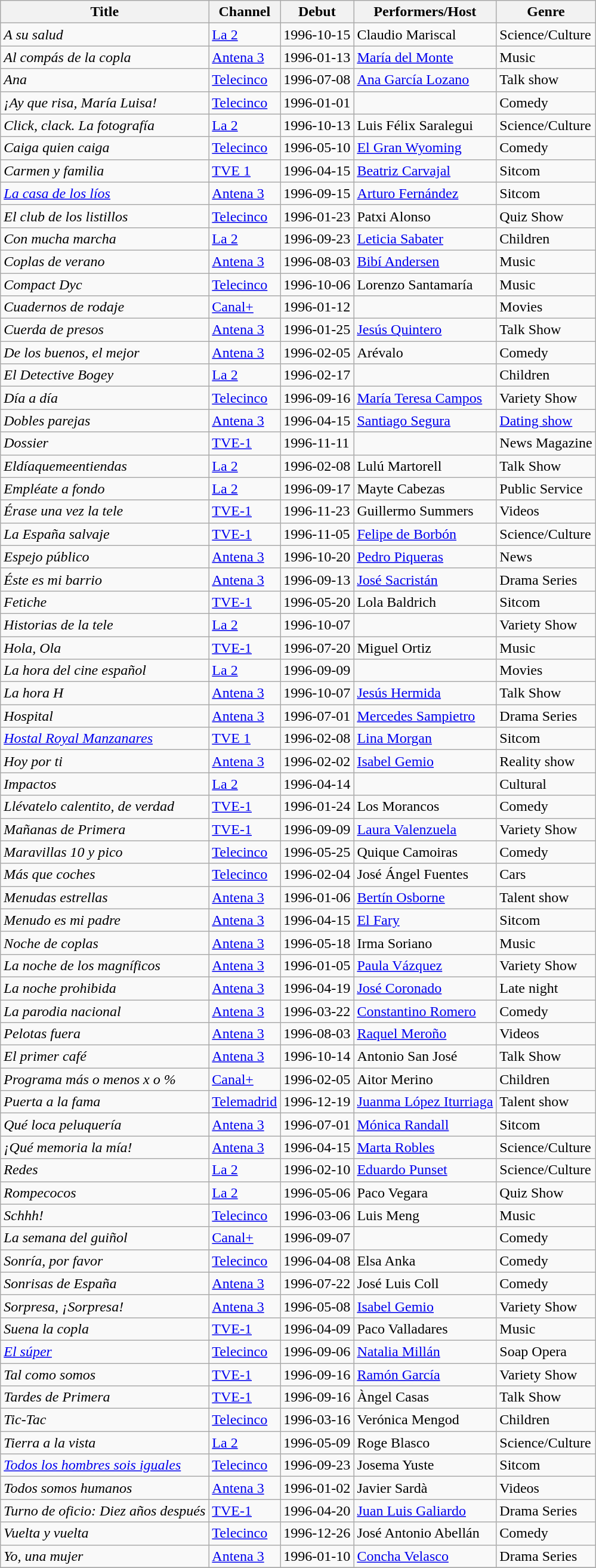<table class="wikitable sortable">
<tr>
<th>Title</th>
<th>Channel</th>
<th>Debut</th>
<th>Performers/Host</th>
<th>Genre</th>
</tr>
<tr>
<td><em>A su salud</em></td>
<td><a href='#'>La 2</a></td>
<td>1996-10-15</td>
<td>Claudio Mariscal</td>
<td>Science/Culture</td>
</tr>
<tr>
<td><em>Al compás de la copla</em></td>
<td><a href='#'>Antena 3</a></td>
<td>1996-01-13</td>
<td><a href='#'>María del Monte</a></td>
<td>Music</td>
</tr>
<tr>
<td><em>Ana</em></td>
<td><a href='#'>Telecinco</a></td>
<td>1996-07-08</td>
<td><a href='#'>Ana García Lozano</a></td>
<td>Talk show</td>
</tr>
<tr>
<td><em>¡Ay que risa, María Luisa!</em></td>
<td><a href='#'>Telecinco</a></td>
<td>1996-01-01</td>
<td></td>
<td>Comedy</td>
</tr>
<tr>
<td><em>Click, clack. La fotografía</em></td>
<td><a href='#'>La 2</a></td>
<td>1996-10-13</td>
<td>Luis Félix Saralegui</td>
<td>Science/Culture</td>
</tr>
<tr>
<td><em>Caiga quien caiga</em></td>
<td><a href='#'>Telecinco</a></td>
<td>1996-05-10</td>
<td><a href='#'>El Gran Wyoming</a></td>
<td>Comedy</td>
</tr>
<tr>
<td><em>Carmen y familia</em></td>
<td><a href='#'>TVE 1</a></td>
<td>1996-04-15</td>
<td><a href='#'>Beatriz Carvajal</a></td>
<td>Sitcom</td>
</tr>
<tr>
<td><em><a href='#'>La casa de los líos</a></em></td>
<td><a href='#'>Antena 3</a></td>
<td>1996-09-15</td>
<td><a href='#'>Arturo Fernández</a></td>
<td>Sitcom</td>
</tr>
<tr>
<td><em>El club de los listillos</em></td>
<td><a href='#'>Telecinco</a></td>
<td>1996-01-23</td>
<td>Patxi Alonso</td>
<td>Quiz Show</td>
</tr>
<tr>
<td><em>Con mucha marcha</em></td>
<td><a href='#'>La 2</a></td>
<td>1996-09-23</td>
<td><a href='#'>Leticia Sabater</a></td>
<td>Children</td>
</tr>
<tr>
<td><em>Coplas de verano</em></td>
<td><a href='#'>Antena 3</a></td>
<td>1996-08-03</td>
<td><a href='#'>Bibí Andersen</a></td>
<td>Music</td>
</tr>
<tr>
<td><em>Compact Dyc</em></td>
<td><a href='#'>Telecinco</a></td>
<td>1996-10-06</td>
<td>Lorenzo Santamaría</td>
<td>Music</td>
</tr>
<tr>
<td><em>Cuadernos de rodaje</em></td>
<td><a href='#'>Canal+</a></td>
<td>1996-01-12</td>
<td></td>
<td>Movies</td>
</tr>
<tr>
<td><em>Cuerda de presos</em></td>
<td><a href='#'>Antena 3</a></td>
<td>1996-01-25</td>
<td><a href='#'>Jesús Quintero</a></td>
<td>Talk Show</td>
</tr>
<tr>
<td><em>De los buenos, el mejor</em></td>
<td><a href='#'>Antena 3</a></td>
<td>1996-02-05</td>
<td>Arévalo</td>
<td>Comedy</td>
</tr>
<tr>
<td><em>El Detective Bogey</em></td>
<td><a href='#'>La 2</a></td>
<td>1996-02-17</td>
<td></td>
<td>Children</td>
</tr>
<tr>
<td><em>Día a día</em></td>
<td><a href='#'>Telecinco</a></td>
<td>1996-09-16</td>
<td><a href='#'>María Teresa Campos</a></td>
<td>Variety Show</td>
</tr>
<tr>
<td><em>Dobles parejas</em></td>
<td><a href='#'>Antena 3</a></td>
<td>1996-04-15</td>
<td><a href='#'>Santiago Segura</a></td>
<td><a href='#'>Dating show</a></td>
</tr>
<tr>
<td><em>Dossier</em></td>
<td><a href='#'>TVE-1</a></td>
<td>1996-11-11</td>
<td></td>
<td>News Magazine</td>
</tr>
<tr>
<td><em>Eldíaquemeentiendas</em></td>
<td><a href='#'>La 2</a></td>
<td>1996-02-08</td>
<td>Lulú Martorell</td>
<td>Talk Show</td>
</tr>
<tr>
<td><em>Empléate a fondo</em></td>
<td><a href='#'>La 2</a></td>
<td>1996-09-17</td>
<td>Mayte Cabezas</td>
<td>Public Service</td>
</tr>
<tr>
<td><em>Érase una vez la tele</em></td>
<td><a href='#'>TVE-1</a></td>
<td>1996-11-23</td>
<td>Guillermo Summers</td>
<td>Videos</td>
</tr>
<tr>
<td><em>La España salvaje</em></td>
<td><a href='#'>TVE-1</a></td>
<td>1996-11-05</td>
<td><a href='#'>Felipe de Borbón</a></td>
<td>Science/Culture</td>
</tr>
<tr>
<td><em>Espejo público</em></td>
<td><a href='#'>Antena 3</a></td>
<td>1996-10-20</td>
<td><a href='#'>Pedro Piqueras</a></td>
<td>News</td>
</tr>
<tr>
<td><em>Éste es mi barrio</em></td>
<td><a href='#'>Antena 3</a></td>
<td>1996-09-13</td>
<td><a href='#'>José Sacristán</a></td>
<td>Drama Series</td>
</tr>
<tr>
<td><em>Fetiche</em></td>
<td><a href='#'>TVE-1</a></td>
<td>1996-05-20</td>
<td>Lola Baldrich</td>
<td>Sitcom</td>
</tr>
<tr>
<td><em>Historias de la tele</em></td>
<td><a href='#'>La 2</a></td>
<td>1996-10-07</td>
<td></td>
<td>Variety Show</td>
</tr>
<tr>
<td><em>Hola, Ola</em></td>
<td><a href='#'>TVE-1</a></td>
<td>1996-07-20</td>
<td>Miguel Ortiz</td>
<td>Music</td>
</tr>
<tr>
<td><em>La hora del cine español</em></td>
<td><a href='#'>La 2</a></td>
<td>1996-09-09</td>
<td></td>
<td>Movies</td>
</tr>
<tr>
<td><em>La hora H</em></td>
<td><a href='#'>Antena 3</a></td>
<td>1996-10-07</td>
<td><a href='#'>Jesús Hermida</a></td>
<td>Talk Show</td>
</tr>
<tr>
<td><em>Hospital</em></td>
<td><a href='#'>Antena 3</a></td>
<td>1996-07-01</td>
<td><a href='#'>Mercedes Sampietro</a></td>
<td>Drama Series</td>
</tr>
<tr>
<td><em><a href='#'>Hostal Royal Manzanares</a></em></td>
<td><a href='#'>TVE 1</a></td>
<td>1996-02-08</td>
<td><a href='#'>Lina Morgan</a></td>
<td>Sitcom</td>
</tr>
<tr>
<td><em>Hoy por ti</em></td>
<td><a href='#'>Antena 3</a></td>
<td>1996-02-02</td>
<td><a href='#'>Isabel Gemio</a></td>
<td>Reality show</td>
</tr>
<tr>
<td><em>Impactos</em></td>
<td><a href='#'>La 2</a></td>
<td>1996-04-14</td>
<td></td>
<td>Cultural</td>
</tr>
<tr>
<td><em>Llévatelo calentito, de verdad</em></td>
<td><a href='#'>TVE-1</a></td>
<td>1996-01-24</td>
<td>Los Morancos</td>
<td>Comedy</td>
</tr>
<tr>
<td><em>Mañanas de Primera</em></td>
<td><a href='#'>TVE-1</a></td>
<td>1996-09-09</td>
<td><a href='#'>Laura Valenzuela</a></td>
<td>Variety Show</td>
</tr>
<tr>
<td><em>Maravillas 10 y pico</em></td>
<td><a href='#'>Telecinco</a></td>
<td>1996-05-25</td>
<td>Quique Camoiras</td>
<td>Comedy</td>
</tr>
<tr>
<td><em>Más que coches</em></td>
<td><a href='#'>Telecinco</a></td>
<td>1996-02-04</td>
<td>José Ángel Fuentes</td>
<td>Cars</td>
</tr>
<tr>
<td><em>Menudas estrellas</em></td>
<td><a href='#'>Antena 3</a></td>
<td>1996-01-06</td>
<td><a href='#'>Bertín Osborne</a></td>
<td>Talent show</td>
</tr>
<tr>
<td><em>Menudo es mi padre</em></td>
<td><a href='#'>Antena 3</a></td>
<td>1996-04-15</td>
<td><a href='#'>El Fary</a></td>
<td>Sitcom</td>
</tr>
<tr>
<td><em>Noche de coplas</em></td>
<td><a href='#'>Antena 3</a></td>
<td>1996-05-18</td>
<td>Irma Soriano</td>
<td>Music</td>
</tr>
<tr>
<td><em>La noche de los magníficos</em></td>
<td><a href='#'>Antena 3</a></td>
<td>1996-01-05</td>
<td><a href='#'>Paula Vázquez</a></td>
<td>Variety Show</td>
</tr>
<tr>
<td><em>La noche prohibida</em></td>
<td><a href='#'>Antena 3</a></td>
<td>1996-04-19</td>
<td><a href='#'>José Coronado</a></td>
<td>Late night</td>
</tr>
<tr>
<td><em>La parodia nacional</em></td>
<td><a href='#'>Antena 3</a></td>
<td>1996-03-22</td>
<td><a href='#'>Constantino Romero</a></td>
<td>Comedy</td>
</tr>
<tr>
<td><em>Pelotas fuera</em></td>
<td><a href='#'>Antena 3</a></td>
<td>1996-08-03</td>
<td><a href='#'>Raquel Meroño</a></td>
<td>Videos</td>
</tr>
<tr>
<td><em>El primer café</em></td>
<td><a href='#'>Antena 3</a></td>
<td>1996-10-14</td>
<td>Antonio San José</td>
<td>Talk Show</td>
</tr>
<tr>
<td><em>Programa más o menos x o %</em></td>
<td><a href='#'>Canal+</a></td>
<td>1996-02-05</td>
<td>Aitor Merino</td>
<td>Children</td>
</tr>
<tr>
<td><em>Puerta a la fama</em></td>
<td><a href='#'>Telemadrid</a></td>
<td>1996-12-19</td>
<td><a href='#'>Juanma López Iturriaga</a></td>
<td>Talent show</td>
</tr>
<tr>
<td><em>Qué loca peluquería</em></td>
<td><a href='#'>Antena 3</a></td>
<td>1996-07-01</td>
<td><a href='#'>Mónica Randall</a></td>
<td>Sitcom</td>
</tr>
<tr>
<td><em>¡Qué memoria la mía!</em></td>
<td><a href='#'>Antena 3</a></td>
<td>1996-04-15</td>
<td><a href='#'>Marta Robles</a></td>
<td>Science/Culture</td>
</tr>
<tr>
<td><em>Redes</em></td>
<td><a href='#'>La 2</a></td>
<td>1996-02-10</td>
<td><a href='#'>Eduardo Punset</a></td>
<td>Science/Culture</td>
</tr>
<tr>
<td><em>Rompecocos</em></td>
<td><a href='#'>La 2</a></td>
<td>1996-05-06</td>
<td>Paco Vegara</td>
<td>Quiz Show</td>
</tr>
<tr>
<td><em>Schhh!</em></td>
<td><a href='#'>Telecinco</a></td>
<td>1996-03-06</td>
<td>Luis Meng</td>
<td>Music</td>
</tr>
<tr>
<td><em>La semana del guiñol</em></td>
<td><a href='#'>Canal+</a></td>
<td>1996-09-07</td>
<td></td>
<td>Comedy</td>
</tr>
<tr>
<td><em>Sonría, por favor</em></td>
<td><a href='#'>Telecinco</a></td>
<td>1996-04-08</td>
<td>Elsa Anka</td>
<td>Comedy</td>
</tr>
<tr>
<td><em>Sonrisas de España</em></td>
<td><a href='#'>Antena 3</a></td>
<td>1996-07-22</td>
<td>José Luis Coll</td>
<td>Comedy</td>
</tr>
<tr>
<td><em>Sorpresa, ¡Sorpresa!</em></td>
<td><a href='#'>Antena 3</a></td>
<td>1996-05-08</td>
<td><a href='#'>Isabel Gemio</a></td>
<td>Variety Show</td>
</tr>
<tr>
<td><em>Suena la copla</em></td>
<td><a href='#'>TVE-1</a></td>
<td>1996-04-09</td>
<td>Paco Valladares</td>
<td>Music</td>
</tr>
<tr>
<td><em><a href='#'>El súper</a></em></td>
<td><a href='#'>Telecinco</a></td>
<td>1996-09-06</td>
<td><a href='#'>Natalia Millán</a></td>
<td>Soap Opera</td>
</tr>
<tr>
<td><em>Tal como somos</em></td>
<td><a href='#'>TVE-1</a></td>
<td>1996-09-16</td>
<td><a href='#'>Ramón García</a></td>
<td>Variety Show</td>
</tr>
<tr>
<td><em>Tardes de Primera</em></td>
<td><a href='#'>TVE-1</a></td>
<td>1996-09-16</td>
<td>Àngel Casas</td>
<td>Talk Show</td>
</tr>
<tr>
<td><em>Tic-Tac</em></td>
<td><a href='#'>Telecinco</a></td>
<td>1996-03-16</td>
<td>Verónica Mengod</td>
<td>Children</td>
</tr>
<tr>
<td><em>Tierra a la vista</em></td>
<td><a href='#'>La 2</a></td>
<td>1996-05-09</td>
<td>Roge Blasco</td>
<td>Science/Culture</td>
</tr>
<tr>
<td><em><a href='#'>Todos los hombres sois iguales</a></em></td>
<td><a href='#'>Telecinco</a></td>
<td>1996-09-23</td>
<td>Josema Yuste</td>
<td>Sitcom</td>
</tr>
<tr>
<td><em>Todos somos humanos</em></td>
<td><a href='#'>Antena 3</a></td>
<td>1996-01-02</td>
<td>Javier Sardà</td>
<td>Videos</td>
</tr>
<tr>
<td><em>Turno de oficio: Diez años después</em></td>
<td><a href='#'>TVE-1</a></td>
<td>1996-04-20</td>
<td><a href='#'>Juan Luis Galiardo</a></td>
<td>Drama Series</td>
</tr>
<tr>
<td><em>Vuelta y vuelta</em></td>
<td><a href='#'>Telecinco</a></td>
<td>1996-12-26</td>
<td>José Antonio Abellán</td>
<td>Comedy</td>
</tr>
<tr>
<td><em>Yo, una mujer</em></td>
<td><a href='#'>Antena 3</a></td>
<td>1996-01-10</td>
<td><a href='#'>Concha Velasco</a></td>
<td>Drama Series</td>
</tr>
<tr>
</tr>
</table>
